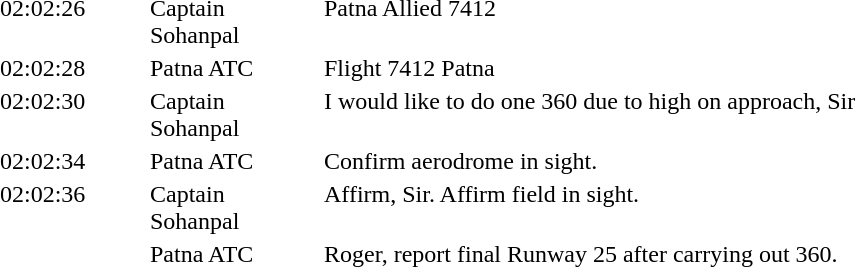<table align="center" style="border:none;" cellpadding="1">
<tr>
<th style="width:6.0em;"></th>
<th style="width:7.0em;"></th>
<th style="width:37.0em;"></th>
</tr>
<tr style="vertical-align:top;">
<td>02:02:26</td>
<td>Captain Sohanpal</td>
<td>Patna Allied 7412</td>
</tr>
<tr style="vertical-align:top;">
<td>02:02:28</td>
<td>Patna ATC</td>
<td>Flight 7412 Patna</td>
</tr>
<tr style="vertical-align:top;">
<td>02:02:30</td>
<td>Captain Sohanpal</td>
<td>I would like to do one 360 due to high on approach, Sir</td>
</tr>
<tr style="vertical-align:top;">
<td>02:02:34</td>
<td>Patna ATC</td>
<td>Confirm aerodrome in sight.</td>
</tr>
<tr style="vertical-align:top;">
<td>02:02:36</td>
<td>Captain Sohanpal</td>
<td>Affirm, Sir. Affirm field in sight.</td>
</tr>
<tr style="vertical-align:top;">
<td></td>
<td>Patna ATC</td>
<td>Roger, report final Runway 25 after carrying out 360.</td>
</tr>
</table>
